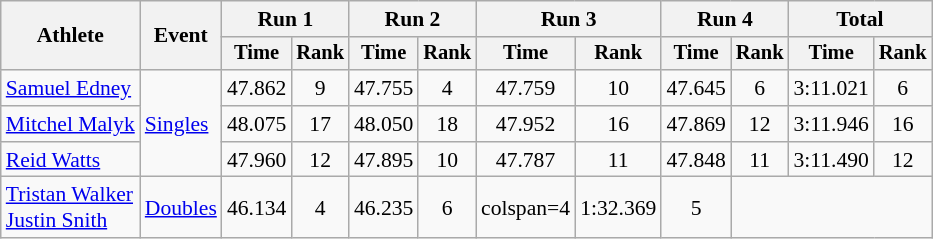<table class="wikitable" style="font-size:90%">
<tr>
<th rowspan="2">Athlete</th>
<th rowspan="2">Event</th>
<th colspan=2>Run 1</th>
<th colspan=2>Run 2</th>
<th colspan=2>Run 3</th>
<th colspan=2>Run 4</th>
<th colspan=2>Total</th>
</tr>
<tr style="font-size:95%">
<th>Time</th>
<th>Rank</th>
<th>Time</th>
<th>Rank</th>
<th>Time</th>
<th>Rank</th>
<th>Time</th>
<th>Rank</th>
<th>Time</th>
<th>Rank</th>
</tr>
<tr align=center>
<td align=left><a href='#'>Samuel Edney</a></td>
<td align=left rowspan="3"><a href='#'>Singles</a></td>
<td>47.862</td>
<td>9</td>
<td>47.755</td>
<td>4</td>
<td>47.759</td>
<td>10</td>
<td>47.645</td>
<td>6</td>
<td>3:11.021</td>
<td>6</td>
</tr>
<tr align=center>
<td align=left><a href='#'>Mitchel Malyk</a></td>
<td>48.075</td>
<td>17</td>
<td>48.050</td>
<td>18</td>
<td>47.952</td>
<td>16</td>
<td>47.869</td>
<td>12</td>
<td>3:11.946</td>
<td>16</td>
</tr>
<tr align=center>
<td align=left><a href='#'>Reid Watts</a></td>
<td>47.960</td>
<td>12</td>
<td>47.895</td>
<td>10</td>
<td>47.787</td>
<td>11</td>
<td>47.848</td>
<td>11</td>
<td>3:11.490</td>
<td>12</td>
</tr>
<tr align=center>
<td align=left><a href='#'>Tristan Walker</a><br><a href='#'>Justin Snith</a></td>
<td align=left><a href='#'>Doubles</a></td>
<td>46.134</td>
<td>4</td>
<td>46.235</td>
<td>6</td>
<td>colspan=4 </td>
<td>1:32.369</td>
<td>5</td>
</tr>
</table>
